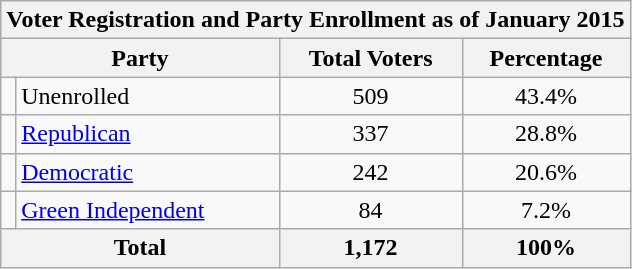<table class=wikitable>
<tr>
<th colspan = 6>Voter Registration and Party Enrollment as of January 2015</th>
</tr>
<tr>
<th colspan = 2>Party</th>
<th>Total Voters</th>
<th>Percentage</th>
</tr>
<tr>
<td></td>
<td>Unenrolled</td>
<td align = center>509</td>
<td align = center>43.4%</td>
</tr>
<tr>
<td></td>
<td><a href='#'>Republican</a></td>
<td align = center>337</td>
<td align = center>28.8%</td>
</tr>
<tr>
<td></td>
<td><a href='#'>Democratic</a></td>
<td align = center>242</td>
<td align = center>20.6%</td>
</tr>
<tr>
<td></td>
<td><a href='#'>Green Independent</a></td>
<td align = center>84</td>
<td align = center>7.2%</td>
</tr>
<tr>
<th colspan = 2>Total</th>
<th align = center>1,172</th>
<th align = center>100%</th>
</tr>
</table>
